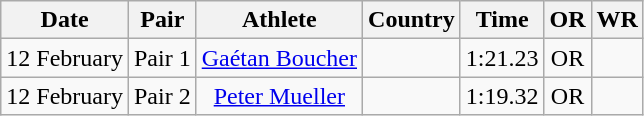<table class="wikitable" style="text-align:center">
<tr>
<th>Date</th>
<th>Pair</th>
<th>Athlete</th>
<th>Country</th>
<th>Time</th>
<th>OR</th>
<th>WR</th>
</tr>
<tr>
<td>12 February</td>
<td>Pair 1</td>
<td><a href='#'>Gaétan Boucher</a></td>
<td></td>
<td>1:21.23</td>
<td>OR</td>
<td></td>
</tr>
<tr>
<td>12 February</td>
<td>Pair 2</td>
<td><a href='#'>Peter Mueller</a></td>
<td></td>
<td>1:19.32</td>
<td>OR</td>
<td></td>
</tr>
</table>
